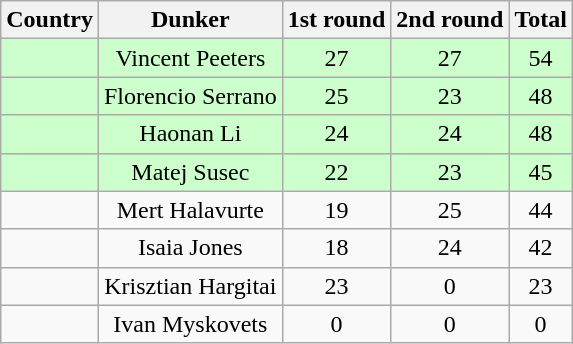<table class="wikitable sortable" style="text-align:center">
<tr>
<th>Country</th>
<th>Dunker</th>
<th>1st round</th>
<th>2nd round</th>
<th>Total</th>
</tr>
<tr bgcolor="#ccffcc">
<td align=left></td>
<td>Vincent Peeters</td>
<td>27</td>
<td>27</td>
<td>54</td>
</tr>
<tr bgcolor="#ccffcc">
<td align=left></td>
<td>Florencio Serrano</td>
<td>25</td>
<td>23</td>
<td>48</td>
</tr>
<tr bgcolor="#ccffcc">
<td align=left></td>
<td>Haonan Li</td>
<td>24</td>
<td>24</td>
<td>48</td>
</tr>
<tr bgcolor="#ccffcc">
<td align=left></td>
<td>Matej Susec</td>
<td>22</td>
<td>23</td>
<td>45</td>
</tr>
<tr>
<td align=left></td>
<td>Mert Halavurte</td>
<td>19</td>
<td>25</td>
<td>44</td>
</tr>
<tr>
<td align=left></td>
<td>Isaia Jones</td>
<td>18</td>
<td>24</td>
<td>42</td>
</tr>
<tr>
<td align=left></td>
<td>Krisztian Hargitai</td>
<td>23</td>
<td>0</td>
<td>23</td>
</tr>
<tr>
<td align=left></td>
<td>Ivan Myskovets</td>
<td>0</td>
<td>0</td>
<td>0</td>
</tr>
</table>
